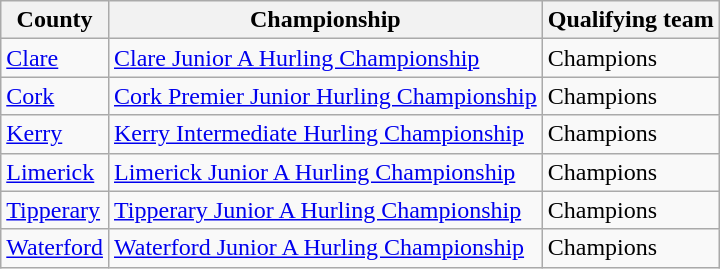<table class=wikitable>
<tr>
<th>County</th>
<th>Championship</th>
<th>Qualifying team</th>
</tr>
<tr>
<td> <a href='#'>Clare</a></td>
<td><a href='#'>Clare Junior A Hurling Championship</a></td>
<td>Champions</td>
</tr>
<tr>
<td> <a href='#'>Cork</a></td>
<td><a href='#'>Cork Premier Junior Hurling Championship</a></td>
<td>Champions</td>
</tr>
<tr>
<td> <a href='#'>Kerry</a></td>
<td><a href='#'>Kerry Intermediate Hurling Championship</a></td>
<td>Champions</td>
</tr>
<tr>
<td> <a href='#'>Limerick</a></td>
<td><a href='#'>Limerick Junior A Hurling Championship</a></td>
<td>Champions</td>
</tr>
<tr>
<td> <a href='#'>Tipperary</a></td>
<td><a href='#'>Tipperary Junior A Hurling Championship</a></td>
<td>Champions</td>
</tr>
<tr>
<td> <a href='#'>Waterford</a></td>
<td><a href='#'>Waterford Junior A Hurling Championship</a></td>
<td>Champions</td>
</tr>
</table>
